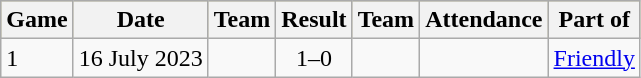<table class="wikitable">
<tr style="background:#bdb76b;">
<th>Game</th>
<th>Date</th>
<th>Team</th>
<th>Result</th>
<th>Team</th>
<th>Attendance</th>
<th>Part of</th>
</tr>
<tr>
<td>1</td>
<td>16 July 2023</td>
<td align="right"></td>
<td align="center">1–0</td>
<td></td>
<td></td>
<td><a href='#'>Friendly</a></td>
</tr>
</table>
